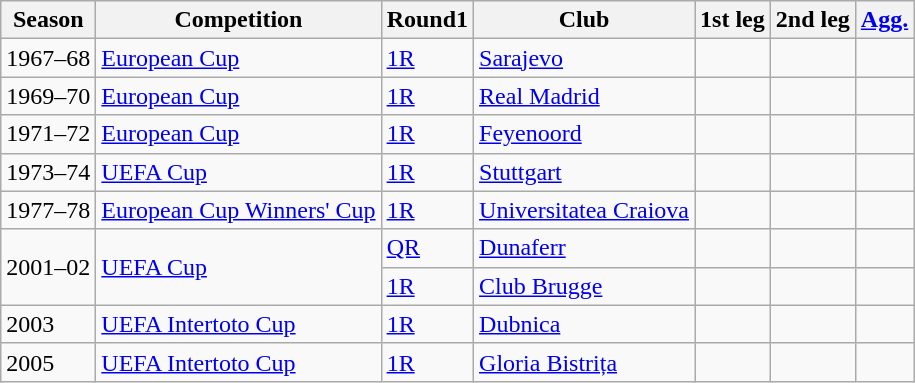<table class="wikitable sortable">
<tr>
<th>Season</th>
<th>Competition</th>
<th>Round1</th>
<th>Club</th>
<th>1st leg</th>
<th>2nd leg</th>
<th><a href='#'>Agg.</a></th>
</tr>
<tr>
<td>1967–68</td>
<td><a href='#'>European Cup</a></td>
<td><a href='#'>1R</a></td>
<td> <a href='#'>Sarajevo</a></td>
<td></td>
<td></td>
<td></td>
</tr>
<tr>
<td>1969–70</td>
<td><a href='#'>European Cup</a></td>
<td><a href='#'>1R</a></td>
<td> <a href='#'>Real Madrid</a></td>
<td></td>
<td></td>
<td></td>
</tr>
<tr>
<td>1971–72</td>
<td><a href='#'>European Cup</a></td>
<td><a href='#'>1R</a></td>
<td> <a href='#'>Feyenoord</a></td>
<td></td>
<td></td>
<td></td>
</tr>
<tr>
<td>1973–74</td>
<td><a href='#'>UEFA Cup</a></td>
<td><a href='#'>1R</a></td>
<td> <a href='#'>Stuttgart</a></td>
<td></td>
<td></td>
<td></td>
</tr>
<tr>
<td>1977–78</td>
<td><a href='#'>European Cup Winners' Cup</a></td>
<td><a href='#'>1R</a></td>
<td> <a href='#'>Universitatea Craiova</a></td>
<td></td>
<td></td>
<td></td>
</tr>
<tr>
<td rowspan="2">2001–02</td>
<td rowspan="2"><a href='#'>UEFA Cup</a></td>
<td><a href='#'>QR</a></td>
<td> <a href='#'>Dunaferr</a></td>
<td></td>
<td></td>
<td></td>
</tr>
<tr>
<td><a href='#'>1R</a></td>
<td> <a href='#'>Club Brugge</a></td>
<td></td>
<td></td>
<td></td>
</tr>
<tr>
<td>2003</td>
<td><a href='#'>UEFA Intertoto Cup</a></td>
<td><a href='#'>1R</a></td>
<td> <a href='#'>Dubnica</a></td>
<td></td>
<td></td>
<td></td>
</tr>
<tr>
<td>2005</td>
<td><a href='#'>UEFA Intertoto Cup</a></td>
<td><a href='#'>1R</a></td>
<td> <a href='#'>Gloria Bistrița</a></td>
<td></td>
<td></td>
<td></td>
</tr>
</table>
